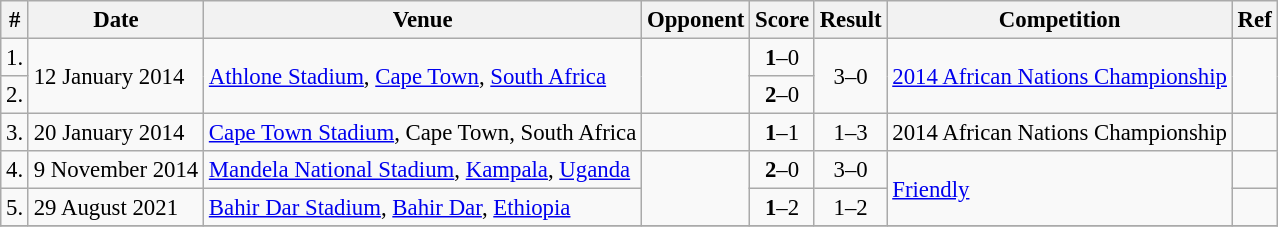<table class="wikitable" style="font-size:95%;">
<tr>
<th>#</th>
<th>Date</th>
<th>Venue</th>
<th>Opponent</th>
<th>Score</th>
<th>Result</th>
<th>Competition</th>
<th>Ref</th>
</tr>
<tr>
<td>1.</td>
<td rowspan="2">12 January 2014</td>
<td rowspan="2"><a href='#'>Athlone Stadium</a>, <a href='#'>Cape Town</a>, <a href='#'>South Africa</a></td>
<td rowspan="2"></td>
<td style="text-align:center;"><strong>1</strong>–0</td>
<td rowspan="2" style="text-align:center;">3–0</td>
<td rowspan="2"><a href='#'>2014 African Nations Championship</a></td>
<td rowspan="2"></td>
</tr>
<tr>
<td>2.</td>
<td style="text-align:center;"><strong>2</strong>–0</td>
</tr>
<tr>
<td>3.</td>
<td>20 January 2014</td>
<td><a href='#'>Cape Town Stadium</a>, Cape Town, South Africa</td>
<td></td>
<td style="text-align:center;"><strong>1</strong>–1</td>
<td style="text-align:center;">1–3</td>
<td>2014 African Nations Championship</td>
<td></td>
</tr>
<tr>
<td>4.</td>
<td>9 November 2014</td>
<td><a href='#'>Mandela National Stadium</a>, <a href='#'>Kampala</a>, <a href='#'>Uganda</a></td>
<td rowspan=2></td>
<td style="text-align:center;"><strong>2</strong>–0</td>
<td style="text-align:center;">3–0</td>
<td rowspan=2><a href='#'>Friendly</a></td>
<td></td>
</tr>
<tr>
<td>5.</td>
<td>29 August 2021</td>
<td><a href='#'>Bahir Dar Stadium</a>, <a href='#'>Bahir Dar</a>, <a href='#'>Ethiopia</a></td>
<td style="text-align:center;"><strong>1</strong>–2</td>
<td style="text-align:center;">1–2</td>
<td></td>
</tr>
<tr>
</tr>
</table>
